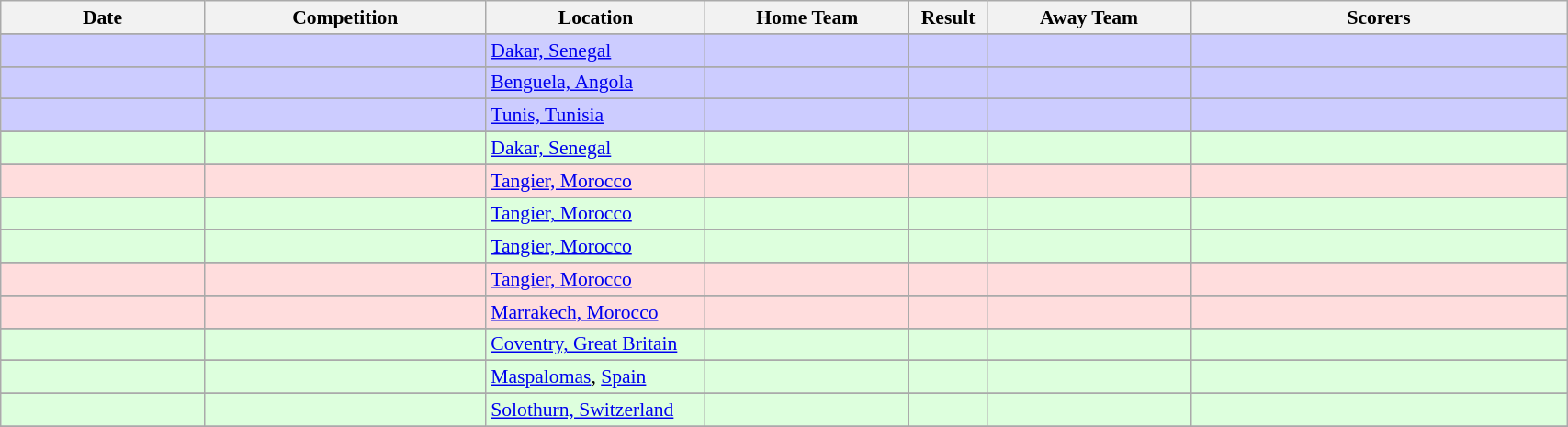<table class="wikitable" width=90% style="font-size: 90%">
<tr>
<th width=13%>Date</th>
<th width=18%>Competition</th>
<th width=14%>Location</th>
<th width=13%>Home Team</th>
<th width=5%>Result</th>
<th width=13%>Away Team</th>
<th width=24%>Scorers</th>
</tr>
<tr>
</tr>
<tr bgcolor="#ccccff">
<td></td>
<td></td>
<td><a href='#'>Dakar, Senegal</a></td>
<td></td>
<td></td>
<td></td>
<td></td>
</tr>
<tr>
</tr>
<tr bgcolor="#ccccff">
<td></td>
<td></td>
<td><a href='#'>Benguela, Angola</a></td>
<td></td>
<td></td>
<td></td>
<td></td>
</tr>
<tr>
</tr>
<tr bgcolor="#ccccff">
<td></td>
<td></td>
<td><a href='#'>Tunis, Tunisia</a></td>
<td></td>
<td></td>
<td></td>
<td></td>
</tr>
<tr>
</tr>
<tr bgcolor="#ddffdd">
<td></td>
<td></td>
<td><a href='#'>Dakar, Senegal</a></td>
<td></td>
<td></td>
<td></td>
<td></td>
</tr>
<tr>
</tr>
<tr bgcolor="#ffdddd">
<td></td>
<td></td>
<td><a href='#'>Tangier, Morocco</a></td>
<td></td>
<td></td>
<td></td>
<td></td>
</tr>
<tr>
</tr>
<tr bgcolor="#ddffdd">
<td></td>
<td></td>
<td><a href='#'>Tangier, Morocco</a></td>
<td></td>
<td></td>
<td></td>
<td></td>
</tr>
<tr>
</tr>
<tr bgcolor="#ddffdd">
<td></td>
<td></td>
<td><a href='#'>Tangier, Morocco</a></td>
<td></td>
<td></td>
<td></td>
<td></td>
</tr>
<tr>
</tr>
<tr bgcolor="#ffdddd">
<td></td>
<td></td>
<td><a href='#'>Tangier, Morocco</a></td>
<td></td>
<td></td>
<td></td>
<td></td>
</tr>
<tr>
</tr>
<tr bgcolor="#ffdddd">
<td></td>
<td></td>
<td><a href='#'>Marrakech, Morocco</a></td>
<td></td>
<td></td>
<td></td>
<td></td>
</tr>
<tr>
</tr>
<tr bgcolor="#ddffdd">
<td></td>
<td></td>
<td><a href='#'>Coventry, Great Britain</a></td>
<td></td>
<td></td>
<td></td>
<td></td>
</tr>
<tr>
</tr>
<tr bgcolor="#ddffdd">
<td></td>
<td></td>
<td><a href='#'>Maspalomas</a>, <a href='#'>Spain</a></td>
<td></td>
<td></td>
<td></td>
<td></td>
</tr>
<tr>
</tr>
<tr bgcolor="#ddffdd">
<td></td>
<td></td>
<td><a href='#'>Solothurn, Switzerland</a></td>
<td></td>
<td></td>
<td></td>
<td></td>
</tr>
<tr>
</tr>
</table>
